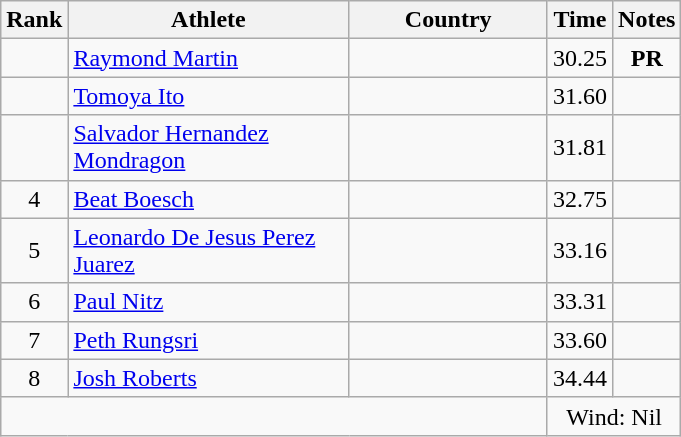<table class="wikitable sortable" style="text-align:center">
<tr>
<th>Rank</th>
<th style="width:180px">Athlete</th>
<th style="width:125px">Country</th>
<th>Time</th>
<th>Notes</th>
</tr>
<tr>
<td></td>
<td style="text-align:left;"><a href='#'>Raymond Martin</a></td>
<td style="text-align:left;"></td>
<td>30.25</td>
<td><strong>PR</strong></td>
</tr>
<tr>
<td></td>
<td style="text-align:left;"><a href='#'>Tomoya Ito</a></td>
<td style="text-align:left;"></td>
<td>31.60</td>
<td></td>
</tr>
<tr>
<td></td>
<td style="text-align:left;"><a href='#'>Salvador Hernandez Mondragon</a></td>
<td style="text-align:left;"></td>
<td>31.81</td>
<td></td>
</tr>
<tr>
<td>4</td>
<td style="text-align:left;"><a href='#'>Beat Boesch</a></td>
<td style="text-align:left;"></td>
<td>32.75</td>
<td></td>
</tr>
<tr>
<td>5</td>
<td style="text-align:left;"><a href='#'>Leonardo De Jesus Perez Juarez</a></td>
<td style="text-align:left;"></td>
<td>33.16</td>
<td></td>
</tr>
<tr>
<td>6</td>
<td style="text-align:left;"><a href='#'>Paul Nitz</a></td>
<td style="text-align:left;"></td>
<td>33.31</td>
<td></td>
</tr>
<tr>
<td>7</td>
<td style="text-align:left;"><a href='#'>Peth Rungsri</a></td>
<td style="text-align:left;"></td>
<td>33.60</td>
<td></td>
</tr>
<tr>
<td>8</td>
<td style="text-align:left;"><a href='#'>Josh Roberts</a></td>
<td style="text-align:left;"></td>
<td>34.44</td>
<td></td>
</tr>
<tr class="sortbottom">
<td colspan="3"></td>
<td colspan="2">Wind: Nil</td>
</tr>
</table>
